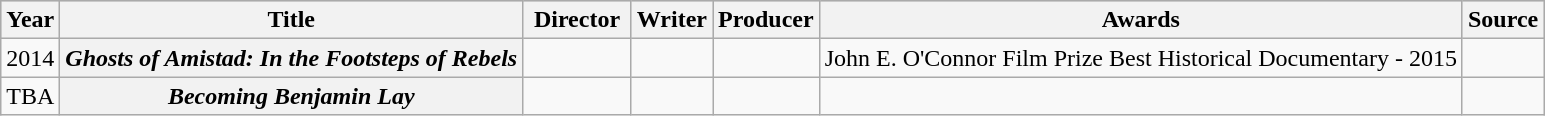<table class="wikitable plainrowheaders">
<tr style="background:#ccc; text-align:center;">
<th scope="col">Year</th>
<th scope="col">Title</th>
<th scope="col" width="65">Director</th>
<th scope="col">Writer</th>
<th scope="col">Producer</th>
<th scope="col">Awards</th>
<th scope="col">Source</th>
</tr>
<tr>
<td>2014</td>
<th scope="row"><em>Ghosts of Amistad: In the Footsteps of Rebels</em></th>
<td></td>
<td></td>
<td></td>
<td>John E. O'Connor Film Prize Best Historical Documentary - 2015</td>
<td></td>
</tr>
<tr>
<td>TBA</td>
<th scope="row"><em>Becoming Benjamin Lay</em></th>
<td></td>
<td></td>
<td></td>
<td></td>
<td></td>
</tr>
</table>
